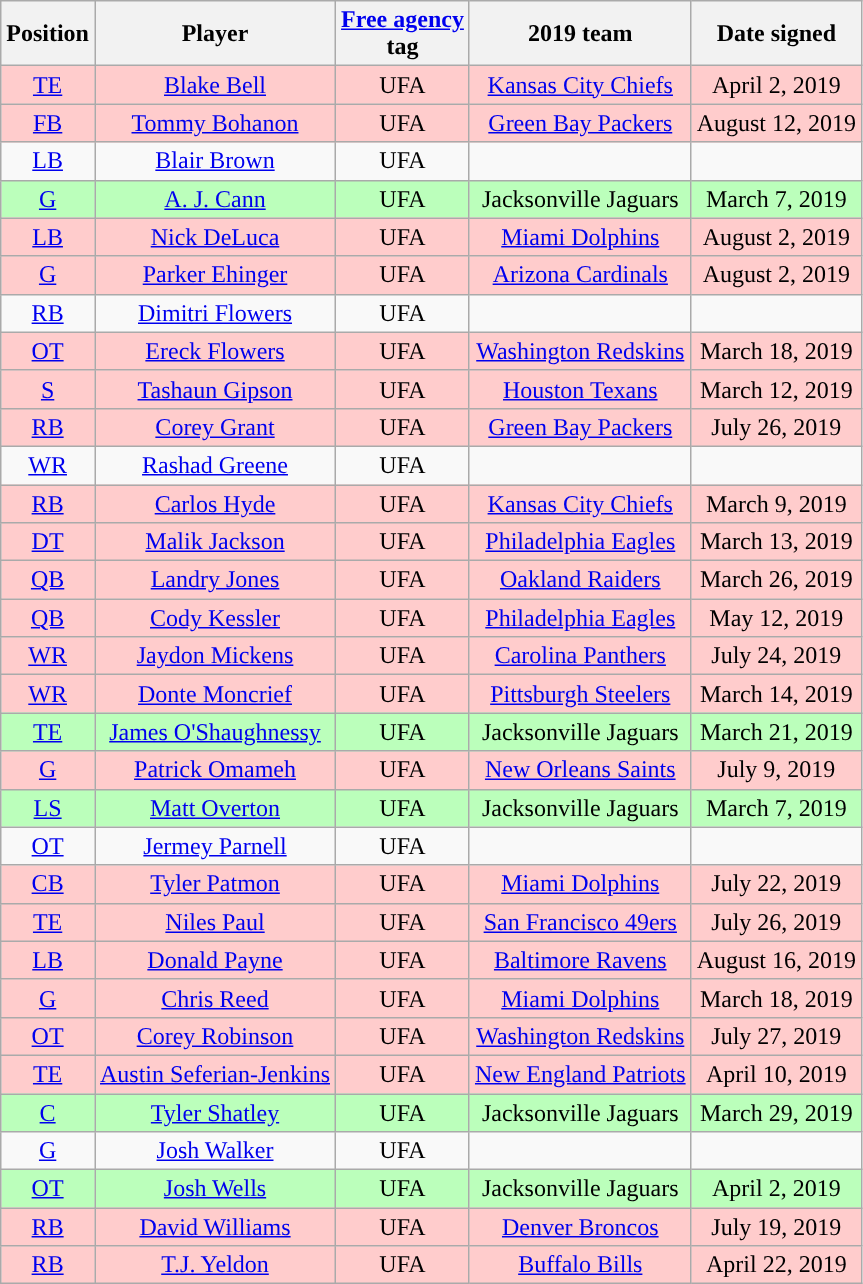<table class="wikitable" style=text-align:center>
<tr>
<th>Position</th>
<th>Player</th>
<th><a href='#'><span>Free agency</span></a><br>tag</th>
<th>2019 team</th>
<th>Date signed</th>
</tr>
<tr style="background:#fcc">
<td><a href='#'>TE</a></td>
<td><a href='#'>Blake Bell</a></td>
<td>UFA</td>
<td><a href='#'>Kansas City Chiefs</a></td>
<td>April 2, 2019</td>
</tr>
<tr style="background:#fcc">
<td><a href='#'>FB</a></td>
<td><a href='#'>Tommy Bohanon</a></td>
<td>UFA</td>
<td><a href='#'>Green Bay Packers</a></td>
<td>August 12, 2019</td>
</tr>
<tr>
<td><a href='#'>LB</a></td>
<td><a href='#'>Blair Brown</a></td>
<td>UFA</td>
<td></td>
<td></td>
</tr>
<tr style="background:#bfb">
<td><a href='#'>G</a></td>
<td><a href='#'>A. J. Cann</a></td>
<td>UFA</td>
<td>Jacksonville Jaguars</td>
<td>March 7, 2019</td>
</tr>
<tr style="background:#fcc">
<td><a href='#'>LB</a></td>
<td><a href='#'>Nick DeLuca</a></td>
<td>UFA</td>
<td><a href='#'>Miami Dolphins</a></td>
<td>August 2, 2019</td>
</tr>
<tr style="background:#fcc">
<td><a href='#'>G</a></td>
<td><a href='#'>Parker Ehinger</a></td>
<td>UFA</td>
<td><a href='#'>Arizona Cardinals</a></td>
<td>August 2, 2019</td>
</tr>
<tr>
<td><a href='#'>RB</a></td>
<td><a href='#'>Dimitri Flowers</a></td>
<td>UFA</td>
<td></td>
<td></td>
</tr>
<tr style="background:#fcc">
<td><a href='#'>OT</a></td>
<td><a href='#'>Ereck Flowers</a></td>
<td>UFA</td>
<td><a href='#'>Washington Redskins</a></td>
<td>March 18, 2019</td>
</tr>
<tr style="background:#fcc">
<td><a href='#'>S</a></td>
<td><a href='#'>Tashaun Gipson</a></td>
<td>UFA</td>
<td><a href='#'>Houston Texans</a></td>
<td>March 12, 2019</td>
</tr>
<tr style="background:#fcc">
<td><a href='#'>RB</a></td>
<td><a href='#'>Corey Grant</a></td>
<td>UFA</td>
<td><a href='#'>Green Bay Packers</a></td>
<td>July 26, 2019</td>
</tr>
<tr>
<td><a href='#'>WR</a></td>
<td><a href='#'>Rashad Greene</a></td>
<td>UFA</td>
<td></td>
<td></td>
</tr>
<tr style="background:#fcc">
<td><a href='#'>RB</a></td>
<td><a href='#'>Carlos Hyde</a></td>
<td>UFA</td>
<td><a href='#'>Kansas City Chiefs</a></td>
<td>March 9, 2019</td>
</tr>
<tr style="background:#fcc">
<td><a href='#'>DT</a></td>
<td><a href='#'>Malik Jackson</a></td>
<td>UFA</td>
<td><a href='#'>Philadelphia Eagles</a></td>
<td>March 13, 2019</td>
</tr>
<tr style="background:#fcc">
<td><a href='#'>QB</a></td>
<td><a href='#'>Landry Jones</a></td>
<td>UFA</td>
<td><a href='#'>Oakland Raiders</a></td>
<td>March 26, 2019</td>
</tr>
<tr style="background:#fcc">
<td><a href='#'>QB</a></td>
<td><a href='#'>Cody Kessler</a></td>
<td>UFA</td>
<td><a href='#'>Philadelphia Eagles</a></td>
<td>May 12, 2019</td>
</tr>
<tr style="background:#fcc">
<td><a href='#'>WR</a></td>
<td><a href='#'>Jaydon Mickens</a></td>
<td>UFA</td>
<td><a href='#'>Carolina Panthers</a></td>
<td>July 24, 2019</td>
</tr>
<tr style="background:#fcc">
<td><a href='#'>WR</a></td>
<td><a href='#'>Donte Moncrief</a></td>
<td>UFA</td>
<td><a href='#'>Pittsburgh Steelers</a></td>
<td>March 14, 2019</td>
</tr>
<tr style="background:#bfb">
<td><a href='#'>TE</a></td>
<td><a href='#'>James O'Shaughnessy</a></td>
<td>UFA</td>
<td>Jacksonville Jaguars</td>
<td>March 21, 2019</td>
</tr>
<tr style="background:#fcc">
<td><a href='#'>G</a></td>
<td><a href='#'>Patrick Omameh</a></td>
<td>UFA</td>
<td><a href='#'>New Orleans Saints</a></td>
<td>July 9, 2019</td>
</tr>
<tr style="background:#bfb">
<td><a href='#'>LS</a></td>
<td><a href='#'>Matt Overton</a></td>
<td>UFA</td>
<td>Jacksonville Jaguars</td>
<td>March 7, 2019</td>
</tr>
<tr>
<td><a href='#'>OT</a></td>
<td><a href='#'>Jermey Parnell</a></td>
<td>UFA</td>
<td></td>
<td></td>
</tr>
<tr style="background:#fcc">
<td><a href='#'>CB</a></td>
<td><a href='#'>Tyler Patmon</a></td>
<td>UFA</td>
<td><a href='#'>Miami Dolphins</a></td>
<td>July 22, 2019</td>
</tr>
<tr style="background:#fcc">
<td><a href='#'>TE</a></td>
<td><a href='#'>Niles Paul</a></td>
<td>UFA</td>
<td><a href='#'>San Francisco 49ers</a></td>
<td>July 26, 2019</td>
</tr>
<tr style="background:#fcc">
<td><a href='#'>LB</a></td>
<td><a href='#'>Donald Payne</a></td>
<td>UFA</td>
<td><a href='#'>Baltimore Ravens</a></td>
<td>August 16, 2019</td>
</tr>
<tr style="background:#fcc">
<td><a href='#'>G</a></td>
<td><a href='#'>Chris Reed</a></td>
<td>UFA</td>
<td><a href='#'>Miami Dolphins</a></td>
<td>March 18, 2019</td>
</tr>
<tr style="background:#fcc">
<td><a href='#'>OT</a></td>
<td><a href='#'>Corey Robinson</a></td>
<td>UFA</td>
<td><a href='#'>Washington Redskins</a></td>
<td>July 27, 2019</td>
</tr>
<tr style="background:#fcc">
<td><a href='#'>TE</a></td>
<td><a href='#'>Austin Seferian-Jenkins</a></td>
<td>UFA</td>
<td><a href='#'>New England Patriots</a></td>
<td>April 10, 2019</td>
</tr>
<tr style="background:#bfb">
<td><a href='#'>C</a></td>
<td><a href='#'>Tyler Shatley</a></td>
<td>UFA</td>
<td>Jacksonville Jaguars</td>
<td>March 29, 2019</td>
</tr>
<tr>
<td><a href='#'>G</a></td>
<td><a href='#'>Josh Walker</a></td>
<td>UFA</td>
<td></td>
<td></td>
</tr>
<tr style="background:#bfb">
<td><a href='#'>OT</a></td>
<td><a href='#'>Josh Wells</a></td>
<td>UFA</td>
<td>Jacksonville Jaguars</td>
<td>April 2, 2019</td>
</tr>
<tr style="background:#fcc">
<td><a href='#'>RB</a></td>
<td><a href='#'>David Williams</a></td>
<td>UFA</td>
<td><a href='#'>Denver Broncos</a></td>
<td>July 19, 2019</td>
</tr>
<tr style="background:#fcc">
<td><a href='#'>RB</a></td>
<td><a href='#'>T.J. Yeldon</a></td>
<td>UFA</td>
<td><a href='#'>Buffalo Bills</a></td>
<td>April 22, 2019</td>
</tr>
</table>
